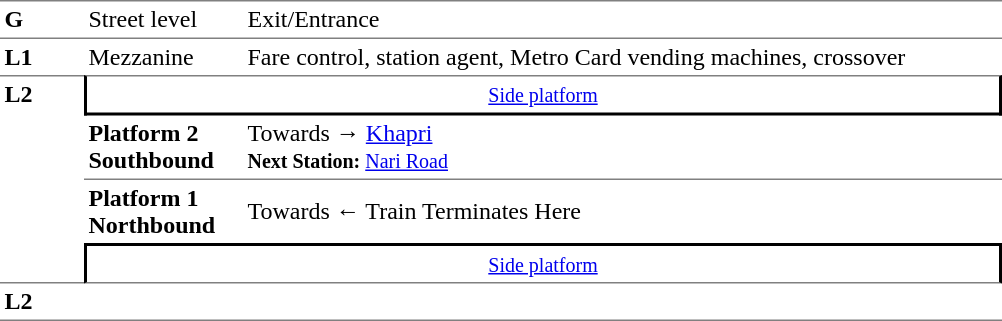<table table border=0 cellspacing=0 cellpadding=3>
<tr>
<td style="border-bottom:solid 1px gray;border-top:solid 1px gray;" width=50 valign=top><strong>G</strong></td>
<td style="border-top:solid 1px gray;border-bottom:solid 1px gray;" width=100 valign=top>Street level</td>
<td style="border-top:solid 1px gray;border-bottom:solid 1px gray;" width=500 valign=top>Exit/Entrance</td>
</tr>
<tr>
<td valign=top><strong>L1</strong></td>
<td valign=top>Mezzanine</td>
<td valign=top>Fare control, station agent, Metro Card vending machines, crossover<br></td>
</tr>
<tr>
<td style="border-top:solid 1px gray;border-bottom:solid 1px gray;" width=50 rowspan=4 valign=top><strong>L2</strong></td>
<td style="border-top:solid 1px gray;border-right:solid 2px black;border-left:solid 2px black;border-bottom:solid 2px black;text-align:center;" colspan=2><small><a href='#'>Side platform</a></small></td>
</tr>
<tr>
<td style="border-bottom:solid 1px gray;" width=100><span><strong>Platform 2</strong><br><strong>Southbound</strong></span></td>
<td style="border-bottom:solid 1px gray;" width=500>Towards → <a href='#'>Khapri</a><br><small><strong>Next Station:</strong> <a href='#'>Nari Road</a></small></td>
</tr>
<tr>
<td><span><strong>Platform 1</strong><br><strong>Northbound</strong></span></td>
<td>Towards ← Train Terminates Here</td>
</tr>
<tr>
<td style="border-top:solid 2px black;border-right:solid 2px black;border-left:solid 2px black;border-bottom:solid 1px gray;" colspan=2  align=center><small><a href='#'>Side platform</a></small></td>
</tr>
<tr>
<td style="border-bottom:solid 1px gray;" width=50 rowspan=2 valign=top><strong>L2</strong></td>
<td style="border-bottom:solid 1px gray;" width=100></td>
<td style="border-bottom:solid 1px gray;" width=500></td>
</tr>
<tr>
</tr>
</table>
